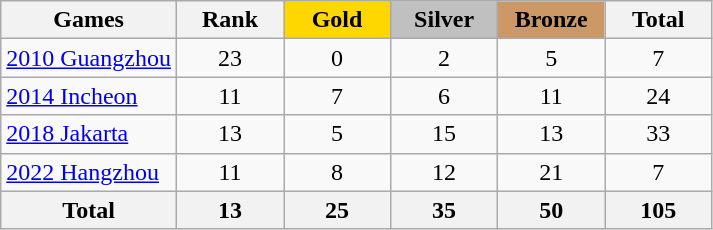<table class="wikitable sortable" style="margin-top:0em; text-align:center; font-size:100%;">
<tr>
<th>Games</th>
<th style="width:4em;">Rank</th>
<th style="background:gold; width:4em;"><strong>Gold</strong></th>
<th style="background:silver; width:4em;"><strong>Silver</strong></th>
<th style="background:#cc9966; width:4em;"><strong>Bronze</strong></th>
<th style="width:4em;">Total</th>
</tr>
<tr>
<td align=left> <a href='#'>2010 Guangzhou</a></td>
<td>23</td>
<td>0</td>
<td>2</td>
<td>5</td>
<td>7</td>
</tr>
<tr>
<td align=left> <a href='#'>2014 Incheon</a></td>
<td>11</td>
<td>7</td>
<td>6</td>
<td>11</td>
<td>24</td>
</tr>
<tr>
<td align=left> <a href='#'>2018 Jakarta</a></td>
<td>13</td>
<td>5</td>
<td>15</td>
<td>13</td>
<td>33</td>
</tr>
<tr>
<td align=left> <a href='#'>2022 Hangzhou</a></td>
<td>11</td>
<td>8</td>
<td>12</td>
<td>21</td>
<td>7</td>
</tr>
<tr>
<th>Total</th>
<th>13</th>
<th>25</th>
<th>35</th>
<th>50</th>
<th>105</th>
</tr>
</table>
